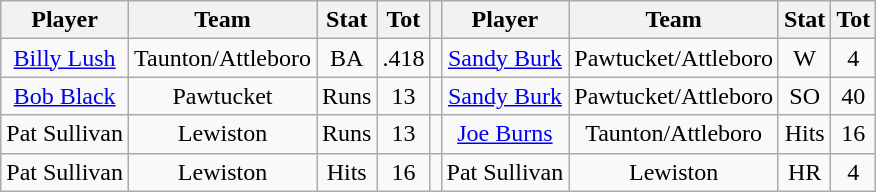<table class="wikitable" style="text-align:center">
<tr>
<th>Player</th>
<th>Team</th>
<th>Stat</th>
<th>Tot</th>
<th></th>
<th>Player</th>
<th>Team</th>
<th>Stat</th>
<th>Tot</th>
</tr>
<tr>
<td><a href='#'>Billy Lush</a></td>
<td>Taunton/Attleboro</td>
<td>BA</td>
<td>.418</td>
<td></td>
<td><a href='#'>Sandy Burk</a></td>
<td>Pawtucket/Attleboro</td>
<td>W</td>
<td>4</td>
</tr>
<tr>
<td><a href='#'>Bob Black</a></td>
<td>Pawtucket</td>
<td>Runs</td>
<td>13</td>
<td></td>
<td><a href='#'>Sandy Burk</a></td>
<td>Pawtucket/Attleboro</td>
<td>SO</td>
<td>40</td>
</tr>
<tr>
<td>Pat Sullivan</td>
<td>Lewiston</td>
<td>Runs</td>
<td>13</td>
<td></td>
<td><a href='#'>Joe Burns</a></td>
<td>Taunton/Attleboro</td>
<td>Hits</td>
<td>16</td>
</tr>
<tr>
<td>Pat Sullivan</td>
<td>Lewiston</td>
<td>Hits</td>
<td>16</td>
<td></td>
<td>Pat Sullivan</td>
<td>Lewiston</td>
<td>HR</td>
<td>4</td>
</tr>
</table>
